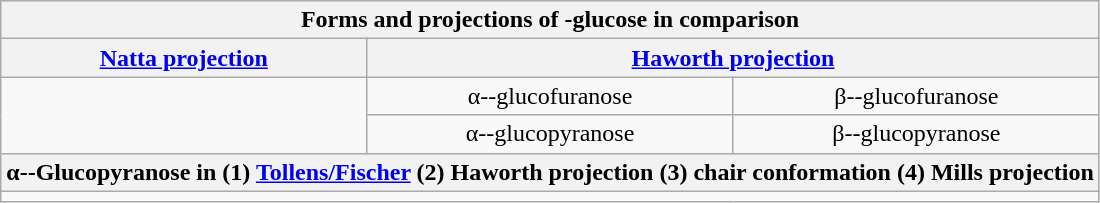<table class="wikitable centered">
<tr style="background:#FFDEAD;">
<th colspan="3">Forms and projections of -glucose in comparison</th>
</tr>
<tr class="background color5">
<th><a href='#'>Natta projection</a></th>
<th colspan="2"><a href='#'>Haworth projection</a></th>
</tr>
<tr class="background color2">
<td align="center" rowspan="2"></td>
<td align="center">α--glucofuranose</td>
<td align="center">β--glucofuranose</td>
</tr>
<tr class="background color2">
<td align="center">α--glucopyranose</td>
<td align="center">β--glucopyranose</td>
</tr>
<tr class="background color5">
<th colspan="3">α--Glucopyranose in (1) <a href='#'>Tollens/Fischer</a> (2) Haworth projection (3) chair conformation (4) Mills projection</th>
</tr>
<tr class="background color2">
<td align="center" colspan="3"></td>
</tr>
</table>
